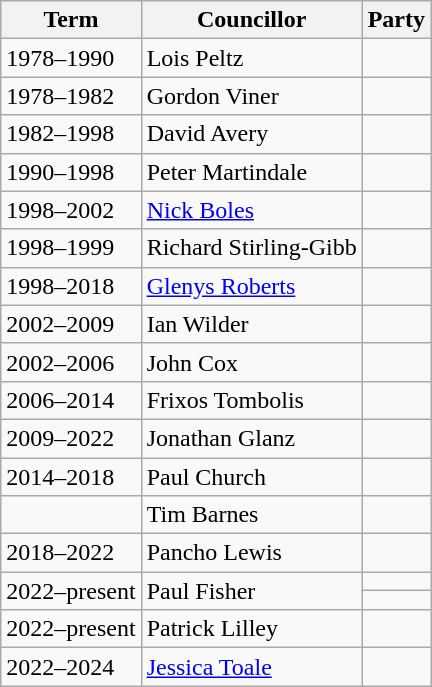<table class="wikitable">
<tr>
<th>Term</th>
<th>Councillor</th>
<th colspan=2>Party</th>
</tr>
<tr>
<td>1978–1990</td>
<td>Lois Peltz</td>
<td></td>
</tr>
<tr>
<td>1978–1982</td>
<td>Gordon Viner</td>
<td></td>
</tr>
<tr>
<td>1982–1998</td>
<td>David Avery</td>
<td></td>
</tr>
<tr>
<td>1990–1998</td>
<td>Peter Martindale</td>
<td></td>
</tr>
<tr>
<td>1998–2002</td>
<td><a href='#'>Nick Boles</a></td>
<td></td>
</tr>
<tr>
<td>1998–1999</td>
<td>Richard Stirling-Gibb</td>
<td></td>
</tr>
<tr>
<td>1998–2018</td>
<td><a href='#'>Glenys Roberts</a></td>
<td></td>
</tr>
<tr>
<td>2002–2009</td>
<td>Ian Wilder</td>
<td></td>
</tr>
<tr>
<td>2002–2006</td>
<td>John Cox</td>
<td></td>
</tr>
<tr>
<td>2006–2014</td>
<td>Frixos Tombolis</td>
<td></td>
</tr>
<tr>
<td>2009–2022</td>
<td>Jonathan Glanz</td>
<td></td>
</tr>
<tr>
<td>2014–2018</td>
<td>Paul Church</td>
<td></td>
</tr>
<tr>
<td></td>
<td>Tim Barnes</td>
<td></td>
</tr>
<tr>
<td>2018–2022</td>
<td>Pancho Lewis</td>
<td></td>
</tr>
<tr>
<td rowspan=2>2022–present</td>
<td rowspan=2>Paul Fisher</td>
<td></td>
</tr>
<tr>
<td></td>
</tr>
<tr>
<td>2022–present</td>
<td>Patrick Lilley</td>
<td></td>
</tr>
<tr>
<td>2022–2024</td>
<td><a href='#'>Jessica Toale</a></td>
<td></td>
</tr>
</table>
